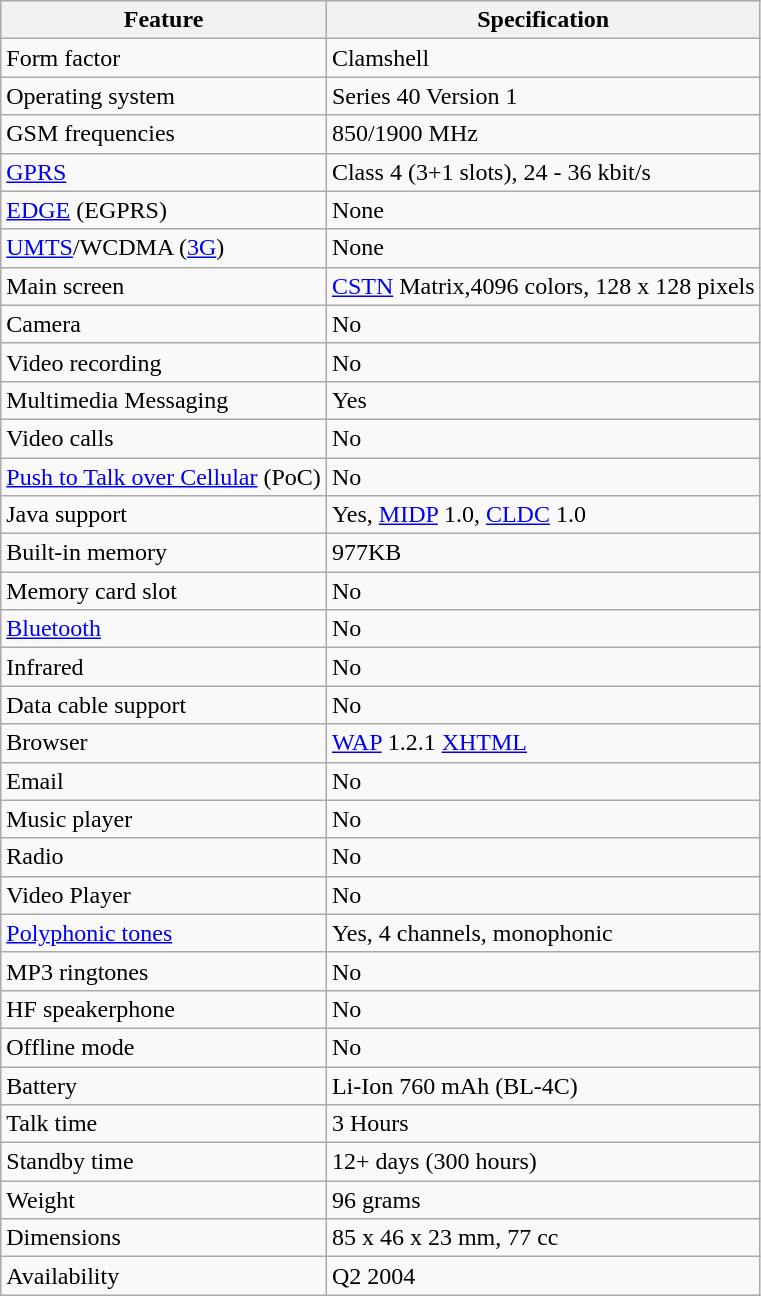<table class="wikitable">
<tr>
<th>Feature</th>
<th>Specification</th>
</tr>
<tr>
<td>Form factor</td>
<td>Clamshell</td>
</tr>
<tr>
<td>Operating system</td>
<td>Series 40 Version 1</td>
</tr>
<tr>
<td>GSM frequencies</td>
<td>850/1900 MHz</td>
</tr>
<tr>
<td><a href='#'>GPRS</a></td>
<td>Class 4 (3+1 slots), 24 - 36 kbit/s</td>
</tr>
<tr>
<td><a href='#'>EDGE</a> (EGPRS)</td>
<td>None</td>
</tr>
<tr>
<td><a href='#'>UMTS</a>/WCDMA (<a href='#'>3G</a>)</td>
<td>None</td>
</tr>
<tr>
<td>Main screen</td>
<td><a href='#'>CSTN</a> Matrix,4096 colors, 128 x 128 pixels</td>
</tr>
<tr>
<td>Camera</td>
<td>No</td>
</tr>
<tr>
<td>Video recording</td>
<td>No</td>
</tr>
<tr>
<td>Multimedia Messaging</td>
<td>Yes</td>
</tr>
<tr>
<td>Video calls</td>
<td>No</td>
</tr>
<tr>
<td><a href='#'>Push to Talk over Cellular</a> (PoC)</td>
<td>No</td>
</tr>
<tr>
<td>Java support</td>
<td>Yes, <a href='#'>MIDP</a> 1.0, <a href='#'>CLDC</a> 1.0</td>
</tr>
<tr>
<td>Built-in memory</td>
<td>977KB</td>
</tr>
<tr>
<td>Memory card slot</td>
<td>No</td>
</tr>
<tr>
<td><a href='#'>Bluetooth</a></td>
<td>No</td>
</tr>
<tr>
<td>Infrared</td>
<td>No</td>
</tr>
<tr>
<td>Data cable support</td>
<td>No</td>
</tr>
<tr>
<td>Browser</td>
<td><a href='#'>WAP</a> 1.2.1 <a href='#'>XHTML</a></td>
</tr>
<tr>
<td>Email</td>
<td>No</td>
</tr>
<tr>
<td>Music player</td>
<td>No</td>
</tr>
<tr>
<td>Radio</td>
<td>No</td>
</tr>
<tr>
<td>Video Player</td>
<td>No</td>
</tr>
<tr>
<td><a href='#'>Polyphonic tones</a></td>
<td>Yes, 4 channels, monophonic</td>
</tr>
<tr>
<td>MP3 ringtones</td>
<td>No</td>
</tr>
<tr>
<td>HF speakerphone</td>
<td>No</td>
</tr>
<tr>
<td>Offline mode</td>
<td>No</td>
</tr>
<tr>
<td>Battery</td>
<td>Li-Ion 760 mAh (BL-4C)</td>
</tr>
<tr>
<td>Talk time</td>
<td>3 Hours</td>
</tr>
<tr>
<td>Standby time</td>
<td>12+ days (300 hours)</td>
</tr>
<tr>
<td>Weight</td>
<td>96 grams</td>
</tr>
<tr>
<td>Dimensions</td>
<td>85 x 46 x 23 mm, 77 cc</td>
</tr>
<tr>
<td>Availability</td>
<td>Q2 2004</td>
</tr>
</table>
